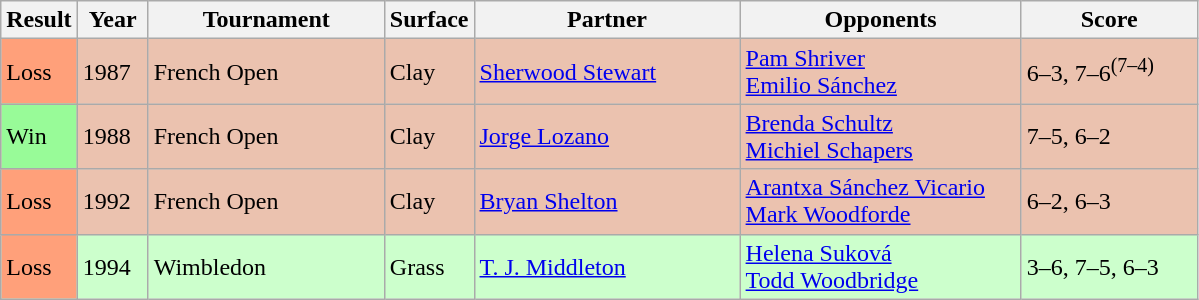<table class="sortable wikitable">
<tr>
<th style="width:40px">Result</th>
<th style="width:40px">Year</th>
<th style="width:150px">Tournament</th>
<th style="width:50px">Surface</th>
<th style="width:170px">Partner</th>
<th style="width:180px">Opponents</th>
<th style="width:110px" class="unsortable">Score</th>
</tr>
<tr bgcolor="#EBC2AF">
<td style="background:#ffa07a;">Loss</td>
<td>1987</td>
<td>French Open</td>
<td>Clay</td>
<td> <a href='#'>Sherwood Stewart</a></td>
<td> <a href='#'>Pam Shriver</a> <br>  <a href='#'>Emilio Sánchez</a></td>
<td>6–3, 7–6<sup>(7–4)</sup></td>
</tr>
<tr bgcolor="#EBC2AF">
<td style="background:#98fb98;">Win</td>
<td>1988</td>
<td>French Open</td>
<td>Clay</td>
<td> <a href='#'>Jorge Lozano</a></td>
<td> <a href='#'>Brenda Schultz</a> <br>  <a href='#'>Michiel Schapers</a></td>
<td>7–5, 6–2</td>
</tr>
<tr bgcolor="#EBC2AF">
<td style="background:#ffa07a;">Loss</td>
<td>1992</td>
<td>French Open</td>
<td>Clay</td>
<td> <a href='#'>Bryan Shelton</a></td>
<td> <a href='#'>Arantxa Sánchez Vicario</a> <br>  <a href='#'>Mark Woodforde</a></td>
<td>6–2, 6–3</td>
</tr>
<tr bgcolor="#CCFFCC">
<td style="background:#ffa07a;">Loss</td>
<td>1994</td>
<td>Wimbledon</td>
<td>Grass</td>
<td> <a href='#'>T. J. Middleton</a></td>
<td> <a href='#'>Helena Suková</a> <br>  <a href='#'>Todd Woodbridge</a></td>
<td>3–6, 7–5, 6–3</td>
</tr>
</table>
